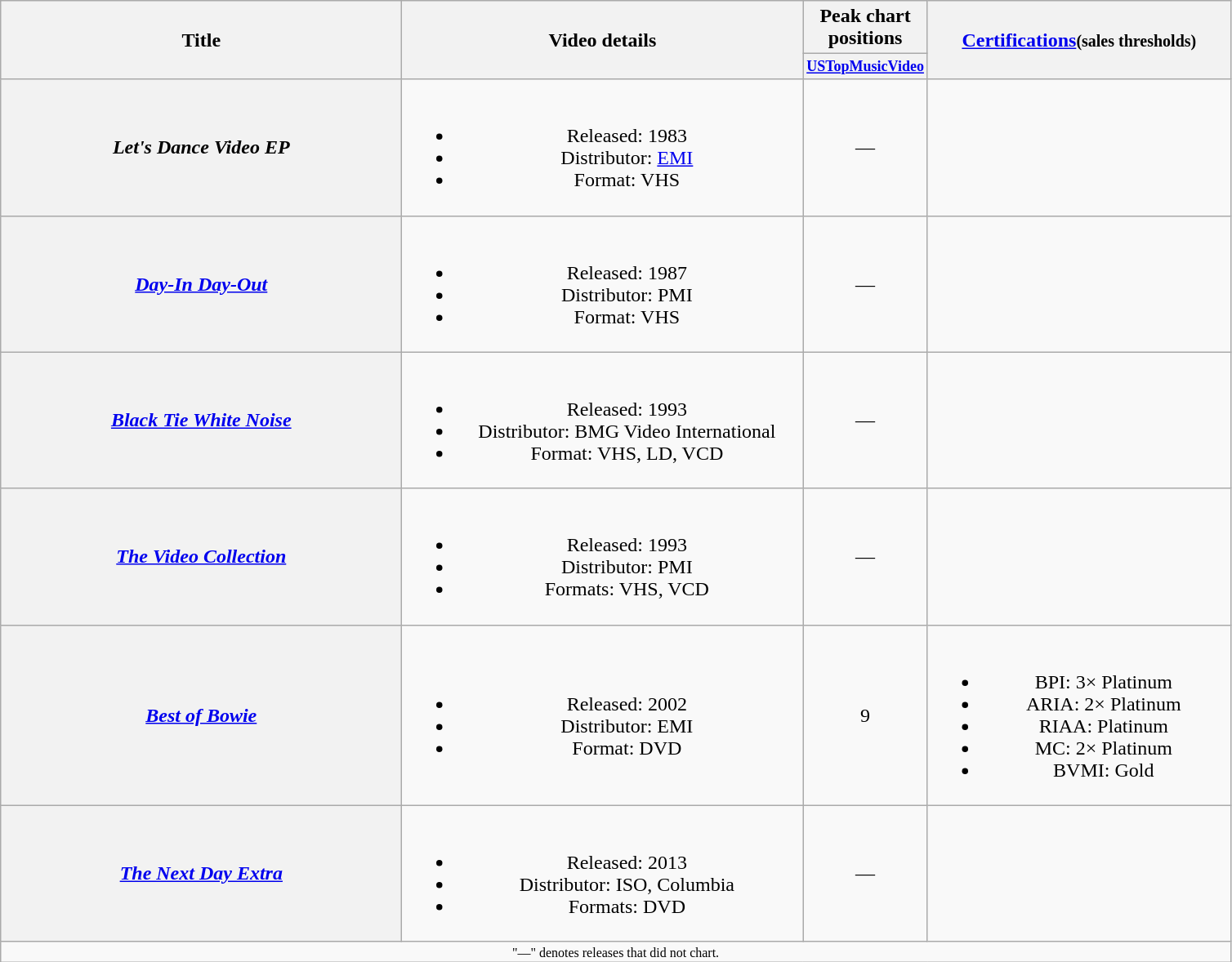<table class="wikitable plainrowheaders" style="text-align:center;">
<tr>
<th rowspan="2" scope="col" style="width:20em;">Title</th>
<th rowspan="2" scope="col" style="width:20em;">Video details</th>
<th colspan="1" scope="col">Peak chart positions</th>
<th rowspan="2" scope="col" style="width:15em;"><a href='#'>Certifications</a><small>(sales thresholds)</small></th>
</tr>
<tr>
<th style="width:3.5em;font-size:75%"><a href='#'>USTopMusicVideo</a></th>
</tr>
<tr>
<th scope="row"><em>Let's Dance Video EP</em></th>
<td><br><ul><li>Released: 1983</li><li>Distributor: <a href='#'>EMI</a></li><li>Format: VHS</li></ul></td>
<td style="text-align:center;">—</td>
<td></td>
</tr>
<tr>
<th scope="row"><em><a href='#'>Day-In Day-Out</a></em></th>
<td><br><ul><li>Released: 1987</li><li>Distributor: PMI</li><li>Format: VHS</li></ul></td>
<td style="text-align:center;">—</td>
<td></td>
</tr>
<tr>
<th scope="row"><em><a href='#'>Black Tie White Noise</a></em></th>
<td><br><ul><li>Released: 1993</li><li>Distributor: BMG Video International</li><li>Format: VHS, LD, VCD</li></ul></td>
<td style="text-align:center;">—</td>
<td></td>
</tr>
<tr>
<th scope="row"><em><a href='#'>The Video Collection</a></em></th>
<td><br><ul><li>Released: 1993</li><li>Distributor: PMI</li><li>Formats: VHS, VCD</li></ul></td>
<td style="text-align:center;">—</td>
<td></td>
</tr>
<tr>
<th scope="row"><em><a href='#'>Best of Bowie</a></em></th>
<td><br><ul><li>Released: 2002</li><li>Distributor: EMI</li><li>Format: DVD</li></ul></td>
<td style="text-align:center;">9<br></td>
<td><br><ul><li>BPI: 3× Platinum</li><li>ARIA: 2× Platinum</li><li>RIAA: Platinum</li><li>MC: 2× Platinum</li><li>BVMI: Gold</li></ul></td>
</tr>
<tr>
<th scope="row"><em><a href='#'>The Next Day Extra</a></em></th>
<td><br><ul><li>Released: 2013</li><li>Distributor: ISO, Columbia</li><li>Formats: DVD</li></ul></td>
<td style="text-align:center;">—</td>
<td></td>
</tr>
<tr>
<td colspan="4" style="text-align:center; font-size:8pt;">"—" denotes releases that did not chart.</td>
</tr>
</table>
